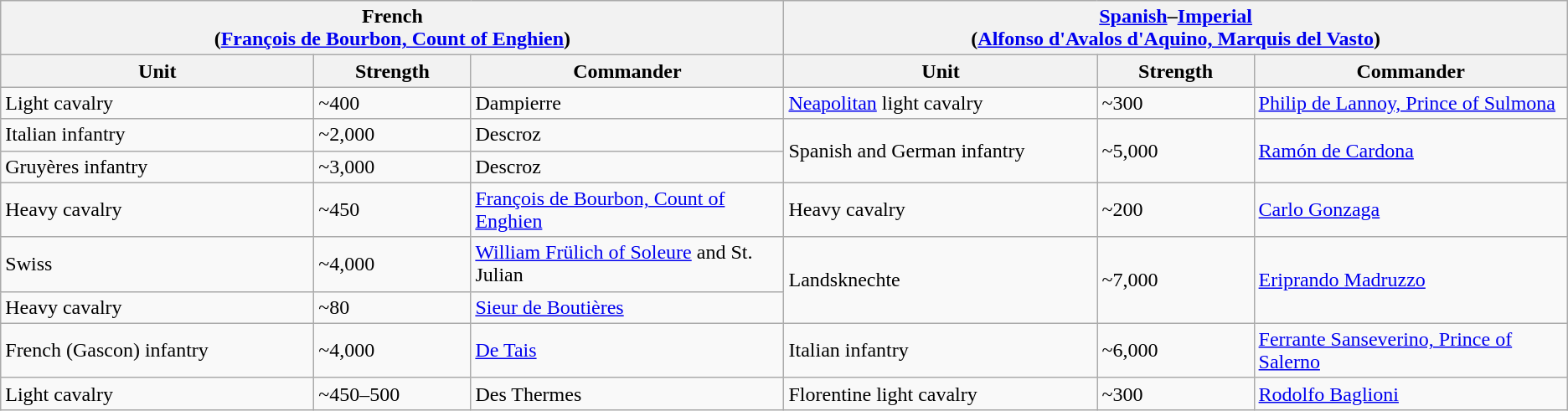<table class="wikitable">
<tr>
<th colspan="3">French <br> (<a href='#'>François de Bourbon, Count of Enghien</a>)</th>
<th colspan="3"><a href='#'>Spanish</a>–<a href='#'>Imperial</a> <br> (<a href='#'>Alfonso d'Avalos d'Aquino, Marquis del Vasto</a>)</th>
</tr>
<tr>
<th style="width:20%;">Unit</th>
<th style="width:10%;">Strength</th>
<th style="width:20%;">Commander</th>
<th style="width:20%;">Unit</th>
<th style="width:10%;">Strength</th>
<th style="width:20%;">Commander</th>
</tr>
<tr>
<td>Light cavalry</td>
<td>~400</td>
<td>Dampierre</td>
<td><a href='#'>Neapolitan</a> light cavalry</td>
<td>~300</td>
<td><a href='#'>Philip de Lannoy, Prince of Sulmona</a></td>
</tr>
<tr>
<td>Italian infantry</td>
<td>~2,000</td>
<td>Descroz</td>
<td rowspan="2">Spanish and German infantry</td>
<td rowspan="2">~5,000</td>
<td rowspan="2"><a href='#'>Ramón de Cardona</a></td>
</tr>
<tr>
<td>Gruyères infantry</td>
<td>~3,000</td>
<td>Descroz</td>
</tr>
<tr>
<td>Heavy cavalry</td>
<td>~450</td>
<td><a href='#'>François de Bourbon, Count of Enghien</a></td>
<td>Heavy cavalry</td>
<td>~200</td>
<td><a href='#'>Carlo Gonzaga</a></td>
</tr>
<tr>
<td>Swiss</td>
<td>~4,000</td>
<td><a href='#'>William Frülich of Soleure</a> and St. Julian</td>
<td rowspan="2">Landsknechte</td>
<td rowspan="2">~7,000</td>
<td rowspan="2"><a href='#'>Eriprando Madruzzo</a></td>
</tr>
<tr>
<td>Heavy cavalry</td>
<td>~80</td>
<td><a href='#'>Sieur de Boutières</a></td>
</tr>
<tr>
<td>French (Gascon) infantry</td>
<td>~4,000</td>
<td><a href='#'>De Tais</a></td>
<td>Italian infantry</td>
<td>~6,000</td>
<td><a href='#'>Ferrante Sanseverino, Prince of Salerno</a></td>
</tr>
<tr>
<td>Light cavalry</td>
<td>~450–500</td>
<td>Des Thermes</td>
<td>Florentine light cavalry</td>
<td>~300</td>
<td><a href='#'>Rodolfo Baglioni</a></td>
</tr>
</table>
